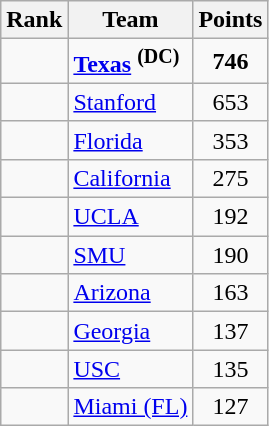<table class="wikitable sortable" style="text-align:center">
<tr>
<th>Rank</th>
<th>Team</th>
<th>Points</th>
</tr>
<tr>
<td></td>
<td align=left><strong><a href='#'>Texas</a></strong> <strong><sup>(DC)</sup></strong></td>
<td><strong>746</strong></td>
</tr>
<tr>
<td></td>
<td align=left><a href='#'>Stanford</a></td>
<td>653</td>
</tr>
<tr>
<td></td>
<td align=left><a href='#'>Florida</a></td>
<td>353</td>
</tr>
<tr>
<td></td>
<td align=left><a href='#'>California</a></td>
<td>275</td>
</tr>
<tr>
<td></td>
<td align=left><a href='#'>UCLA</a></td>
<td>192</td>
</tr>
<tr>
<td></td>
<td align=left><a href='#'>SMU</a></td>
<td>190</td>
</tr>
<tr>
<td></td>
<td align=left><a href='#'>Arizona</a></td>
<td>163</td>
</tr>
<tr>
<td></td>
<td align=left><a href='#'>Georgia</a></td>
<td>137</td>
</tr>
<tr>
<td></td>
<td align=left><a href='#'>USC</a></td>
<td>135</td>
</tr>
<tr>
<td></td>
<td align=left><a href='#'>Miami (FL)</a></td>
<td>127</td>
</tr>
</table>
